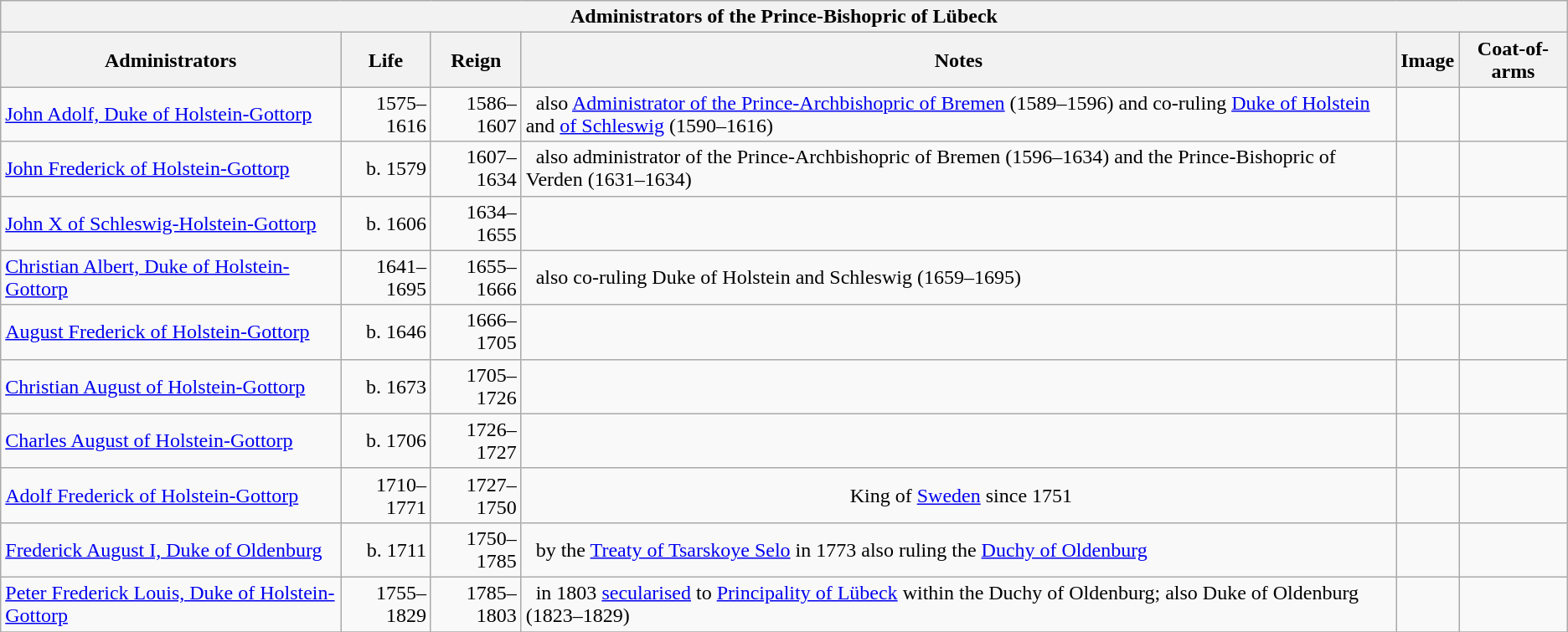<table class="wikitable toptextcells">
<tr>
<th colspan=6 align="center">Administrators of the Prince-Bishopric of Lübeck</th>
</tr>
<tr class="hintergrundfarbe5">
<th>Administrators</th>
<th>Life</th>
<th>Reign</th>
<th>Notes</th>
<th>Image</th>
<th>Coat-of-arms</th>
</tr>
<tr>
<td><a href='#'>John Adolf, Duke of Holstein-Gottorp</a></td>
<td align="right">1575–1616</td>
<td align="right">1586–1607</td>
<td align="left">  also <a href='#'>Administrator of the Prince-Archbishopric of Bremen</a> (1589–1596) and co-ruling <a href='#'>Duke of Holstein</a> and <a href='#'>of Schleswig</a> (1590–1616)</td>
<td align="left"></td>
<td align="center"></td>
</tr>
<tr>
<td><a href='#'>John Frederick of Holstein-Gottorp</a></td>
<td align="right">b. 1579</td>
<td align="right">1607–1634</td>
<td align="left">  also administrator of the Prince-Archbishopric of Bremen (1596–1634) and the Prince-Bishopric of Verden (1631–1634)</td>
<td align="left"></td>
<td align="center"></td>
</tr>
<tr>
<td><a href='#'>John X of Schleswig-Holstein-Gottorp</a></td>
<td align="right">b. 1606</td>
<td align="right">1634–1655</td>
<td align="left">  </td>
<td align="left"></td>
<td align="center"></td>
</tr>
<tr>
<td><a href='#'>Christian Albert, Duke of Holstein-Gottorp</a></td>
<td align="right">1641–1695</td>
<td align="right">1655–1666</td>
<td align="left">  also co-ruling Duke of Holstein and Schleswig (1659–1695)</td>
<td align="left"></td>
<td align="center"></td>
</tr>
<tr>
<td><a href='#'>August Frederick of Holstein-Gottorp</a></td>
<td align="right">b. 1646</td>
<td align="right">1666–1705</td>
<td align="left"> </td>
<td align="left"></td>
<td align="center"></td>
</tr>
<tr>
<td><a href='#'>Christian August of Holstein-Gottorp</a></td>
<td align="right">b. 1673</td>
<td align="right">1705–1726</td>
<td align="left"> </td>
<td align="left"></td>
<td align="center"></td>
</tr>
<tr>
<td><a href='#'>Charles August of Holstein-Gottorp</a></td>
<td align="right">b. 1706</td>
<td align="right">1726–1727</td>
<td align="left"> </td>
<td align="left"></td>
<td align="center"></td>
</tr>
<tr>
<td><a href='#'>Adolf Frederick of Holstein-Gottorp</a></td>
<td align="right">1710–1771</td>
<td align="right">1727–1750</td>
<td align="center"> King of <a href='#'>Sweden</a> since 1751</td>
<td align="left"></td>
<td align="center"></td>
</tr>
<tr>
<td><a href='#'>Frederick August I, Duke of Oldenburg</a></td>
<td align="right">b. 1711</td>
<td align="right">1750–1785</td>
<td align="left">  by the <a href='#'>Treaty of Tsarskoye Selo</a> in 1773 also ruling the <a href='#'>Duchy of Oldenburg</a></td>
<td align="left"></td>
<td align="center"></td>
</tr>
<tr>
<td><a href='#'>Peter Frederick Louis, Duke of Holstein-Gottorp</a></td>
<td align="right">1755–1829</td>
<td align="right">1785–1803</td>
<td align="left">  in 1803 <a href='#'>secularised</a> to <a href='#'>Principality of Lübeck</a> within the Duchy of Oldenburg; also Duke of Oldenburg (1823–1829)</td>
<td align="left"></td>
<td align="center"></td>
</tr>
<tr>
</tr>
</table>
